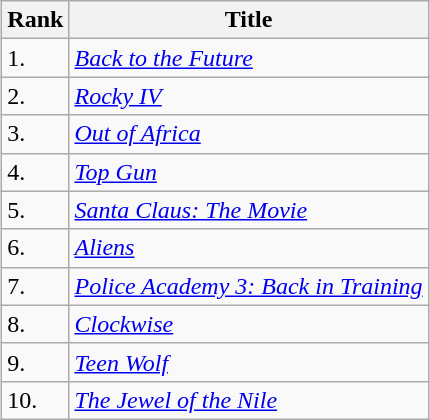<table class="wikitable sortable" style="margin:auto; margin:auto;">
<tr>
<th>Rank</th>
<th>Title</th>
</tr>
<tr>
<td>1.</td>
<td><em><a href='#'>Back to the Future</a></em></td>
</tr>
<tr>
<td>2.</td>
<td><em><a href='#'>Rocky IV</a></em></td>
</tr>
<tr>
<td>3.</td>
<td><em><a href='#'>Out of Africa</a></em></td>
</tr>
<tr>
<td>4.</td>
<td><em><a href='#'>Top Gun</a></em></td>
</tr>
<tr>
<td>5.</td>
<td><em><a href='#'>Santa Claus: The Movie</a></em></td>
</tr>
<tr>
<td>6.</td>
<td><em><a href='#'>Aliens</a></em></td>
</tr>
<tr>
<td>7.</td>
<td><em><a href='#'>Police Academy 3: Back in Training</a></em></td>
</tr>
<tr>
<td>8.</td>
<td><em><a href='#'>Clockwise</a></em></td>
</tr>
<tr>
<td>9.</td>
<td><em><a href='#'>Teen Wolf</a></em></td>
</tr>
<tr>
<td>10.</td>
<td><em><a href='#'>The Jewel of the Nile</a></em></td>
</tr>
</table>
